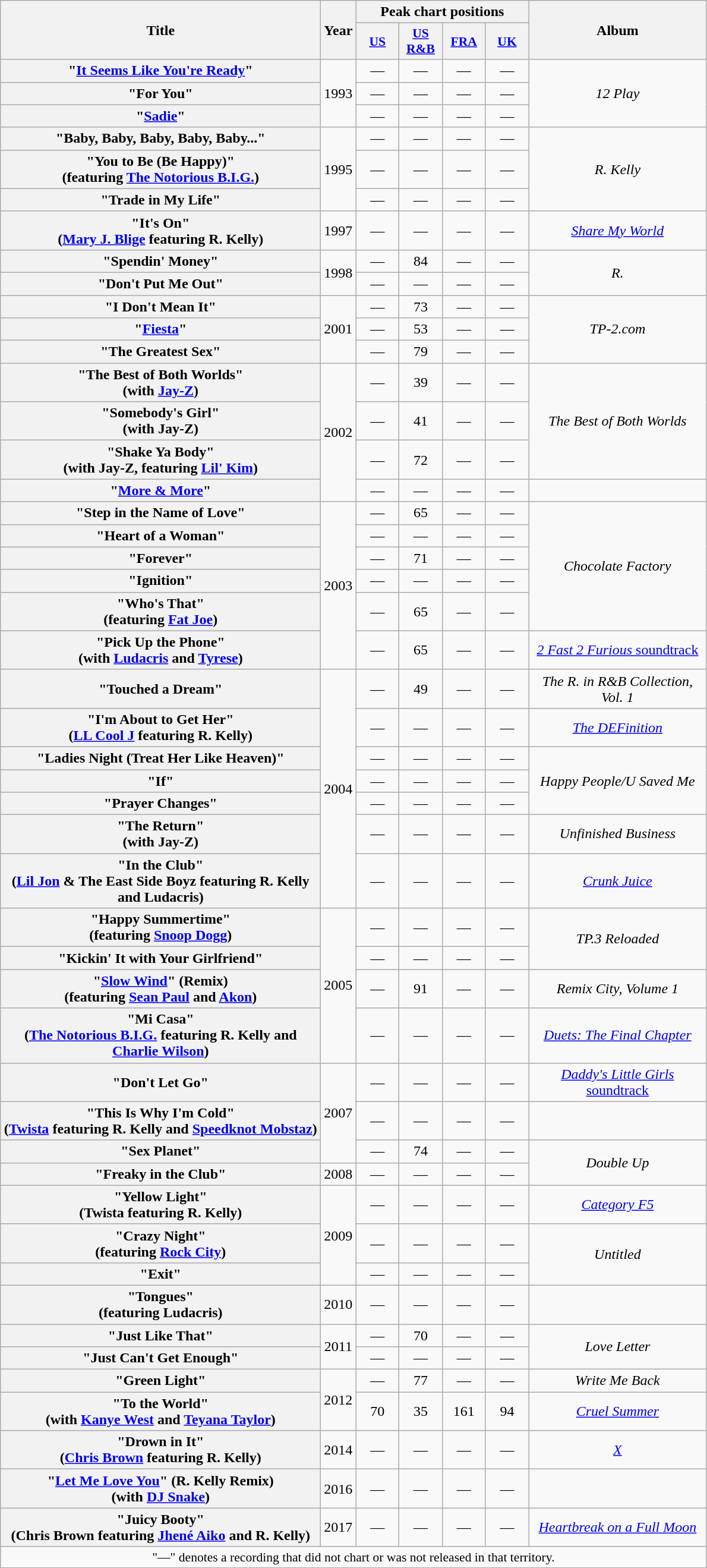<table class="wikitable plainrowheaders" style="text-align:center;">
<tr>
<th scope="col" rowspan="2" style="width:22em;">Title</th>
<th scope="col" rowspan="2">Year</th>
<th scope="col" colspan="4">Peak chart positions</th>
<th scope="col" rowspan="2" style="width:12em;">Album</th>
</tr>
<tr>
<th scope="col" style="width:2.9em;font-size:90%;"><a href='#'>US</a><br></th>
<th scope="col" style="width:2.9em;font-size:90%;"><a href='#'>US<br>R&B</a><br></th>
<th scope="col" style="width:2.9em;font-size:90%;"><a href='#'>FRA</a><br></th>
<th scope="col" style="width:2.9em;font-size:90%;"><a href='#'>UK</a><br></th>
</tr>
<tr>
<th scope="row">"<a href='#'>It Seems Like You're Ready</a>"</th>
<td rowspan="3">1993</td>
<td>—</td>
<td>—</td>
<td>—</td>
<td>—</td>
<td rowspan="3"><em>12 Play</em></td>
</tr>
<tr>
<th scope="row">"For You"</th>
<td>—</td>
<td>—</td>
<td>—</td>
<td>—</td>
</tr>
<tr>
<th scope="row">"<a href='#'>Sadie</a>"</th>
<td>—</td>
<td>—</td>
<td>—</td>
<td>—</td>
</tr>
<tr>
<th scope="row">"Baby, Baby, Baby, Baby, Baby..."</th>
<td rowspan="3">1995</td>
<td>—</td>
<td>—</td>
<td>—</td>
<td>—</td>
<td rowspan="3"><em>R. Kelly</em></td>
</tr>
<tr>
<th scope="row">"You to Be (Be Happy)"<br><span>(featuring <a href='#'>The Notorious B.I.G.</a>)</span></th>
<td>—</td>
<td>—</td>
<td>—</td>
<td>—</td>
</tr>
<tr>
<th scope="row">"Trade in My Life"</th>
<td>—</td>
<td>—</td>
<td>—</td>
<td>—</td>
</tr>
<tr>
<th scope="row">"It's On"<br><span>(<a href='#'>Mary J. Blige</a> featuring R. Kelly)</span></th>
<td>1997</td>
<td>—</td>
<td>—</td>
<td>—</td>
<td>—</td>
<td><em><a href='#'>Share My World</a></em></td>
</tr>
<tr>
<th scope="row">"Spendin' Money"</th>
<td rowspan="2">1998</td>
<td>—</td>
<td>84</td>
<td>—</td>
<td>—</td>
<td rowspan="2"><em>R.</em></td>
</tr>
<tr>
<th scope="row">"Don't Put Me Out"</th>
<td>—</td>
<td>—</td>
<td>—</td>
<td>—</td>
</tr>
<tr>
<th scope="row">"I Don't Mean It"</th>
<td rowspan="3">2001</td>
<td>—</td>
<td>73</td>
<td>—</td>
<td>—</td>
<td rowspan="3"><em>TP-2.com</em></td>
</tr>
<tr>
<th scope="row">"<a href='#'>Fiesta</a>"</th>
<td>—</td>
<td>53</td>
<td>—</td>
<td>—</td>
</tr>
<tr>
<th scope="row">"The Greatest Sex"</th>
<td>—</td>
<td>79</td>
<td>—</td>
<td>—</td>
</tr>
<tr>
<th scope="row">"The Best of Both Worlds"<br><span>(with <a href='#'>Jay-Z</a>)</span></th>
<td rowspan="4">2002</td>
<td>—</td>
<td>39</td>
<td>—</td>
<td>—</td>
<td rowspan="3"><em>The Best of Both Worlds</em></td>
</tr>
<tr>
<th scope="row">"Somebody's Girl"<br><span>(with Jay-Z)</span></th>
<td>—</td>
<td>41</td>
<td>—</td>
<td>—</td>
</tr>
<tr>
<th scope="row">"Shake Ya Body"<br><span>(with Jay-Z, featuring <a href='#'>Lil' Kim</a>)</span></th>
<td>—</td>
<td>72</td>
<td>—</td>
<td>—</td>
</tr>
<tr>
<th scope="row">"<a href='#'>More & More</a>"</th>
<td>—</td>
<td>—</td>
<td>—</td>
<td>—</td>
<td></td>
</tr>
<tr>
<th scope="row">"Step in the Name of Love"</th>
<td rowspan="6">2003</td>
<td>—</td>
<td>65</td>
<td>—</td>
<td>—</td>
<td rowspan="5"><em>Chocolate Factory</em></td>
</tr>
<tr>
<th scope="row">"Heart of a Woman"</th>
<td>—</td>
<td>—</td>
<td>—</td>
<td>—</td>
</tr>
<tr>
<th scope="row">"Forever"</th>
<td>—</td>
<td>71</td>
<td>—</td>
<td>—</td>
</tr>
<tr>
<th scope="row">"Ignition"</th>
<td>—</td>
<td>—</td>
<td>—</td>
<td>—</td>
</tr>
<tr>
<th scope="row">"Who's That"<br><span>(featuring <a href='#'>Fat Joe</a>)</span></th>
<td>—</td>
<td>65</td>
<td>—</td>
<td>—</td>
</tr>
<tr>
<th scope="row">"Pick Up the Phone"<br><span>(with <a href='#'>Ludacris</a> and <a href='#'>Tyrese</a>)</span></th>
<td>—</td>
<td>65</td>
<td>—</td>
<td>—</td>
<td><a href='#'><em>2 Fast 2 Furious</em> soundtrack</a></td>
</tr>
<tr>
<th scope="row">"Touched a Dream"</th>
<td rowspan="7">2004</td>
<td>—</td>
<td>49</td>
<td>—</td>
<td>—</td>
<td><em>The R. in R&B Collection, Vol. 1</em></td>
</tr>
<tr>
<th scope="row">"I'm About to Get Her"<br><span>(<a href='#'>LL Cool J</a> featuring R. Kelly)</span></th>
<td>—</td>
<td>—</td>
<td>—</td>
<td>—</td>
<td><em><a href='#'>The DEFinition</a></em></td>
</tr>
<tr>
<th scope="row">"Ladies Night (Treat Her Like Heaven)"</th>
<td>—</td>
<td>—</td>
<td>—</td>
<td>—</td>
<td rowspan="3"><em>Happy People/U Saved Me</em></td>
</tr>
<tr>
<th scope="row">"If"</th>
<td>—</td>
<td>—</td>
<td>—</td>
<td>—</td>
</tr>
<tr>
<th scope="row">"Prayer Changes"</th>
<td>—</td>
<td>—</td>
<td>—</td>
<td>—</td>
</tr>
<tr>
<th scope="row">"The Return"<br><span>(with Jay-Z)</span></th>
<td>—</td>
<td>—</td>
<td>—</td>
<td>—</td>
<td><em>Unfinished Business</em></td>
</tr>
<tr>
<th scope="row">"In the Club"<br><span>(<a href='#'>Lil Jon</a> & The East Side Boyz featuring R. Kelly and Ludacris)</span></th>
<td>—</td>
<td>—</td>
<td>—</td>
<td>—</td>
<td><em><a href='#'>Crunk Juice</a></em></td>
</tr>
<tr>
<th scope="row">"Happy Summertime"<br><span>(featuring <a href='#'>Snoop Dogg</a>)</span></th>
<td rowspan="4">2005</td>
<td>—</td>
<td>—</td>
<td>—</td>
<td>—</td>
<td rowspan="2"><em>TP.3 Reloaded</em></td>
</tr>
<tr>
<th scope="row">"Kickin' It with Your Girlfriend"</th>
<td>—</td>
<td>—</td>
<td>—</td>
<td>—</td>
</tr>
<tr>
<th scope="row">"<a href='#'>Slow Wind</a>" (Remix)<br><span>(featuring <a href='#'>Sean Paul</a> and <a href='#'>Akon</a>)</span></th>
<td>—</td>
<td>91</td>
<td>—</td>
<td>—</td>
<td><em>Remix City, Volume 1</em></td>
</tr>
<tr>
<th scope="row">"Mi Casa"<br><span>(<a href='#'>The Notorious B.I.G.</a> featuring R. Kelly and <a href='#'>Charlie Wilson</a>)</span></th>
<td>—</td>
<td>—</td>
<td>—</td>
<td>—</td>
<td><em><a href='#'>Duets: The Final Chapter</a></em></td>
</tr>
<tr>
<th scope="row">"Don't Let Go"</th>
<td rowspan="3">2007</td>
<td>—</td>
<td>—</td>
<td>—</td>
<td>—</td>
<td><a href='#'><em>Daddy's Little Girls</em> soundtrack</a></td>
</tr>
<tr>
<th scope="row">"This Is Why I'm Cold"<br><span>(<a href='#'>Twista</a> featuring R. Kelly and <a href='#'>Speedknot Mobstaz</a>)</span></th>
<td>—</td>
<td>—</td>
<td>—</td>
<td>—</td>
<td></td>
</tr>
<tr>
<th scope="row">"Sex Planet"</th>
<td>—</td>
<td>74</td>
<td>—</td>
<td>—</td>
<td rowspan="2"><em>Double Up</em></td>
</tr>
<tr>
<th scope="row">"Freaky in the Club"</th>
<td>2008</td>
<td>—</td>
<td>—</td>
<td>—</td>
<td>—</td>
</tr>
<tr>
<th scope="row">"Yellow Light"<br><span>(Twista featuring R. Kelly)</span></th>
<td rowspan="3">2009</td>
<td>—</td>
<td>—</td>
<td>—</td>
<td>—</td>
<td><em><a href='#'>Category F5</a></em></td>
</tr>
<tr>
<th scope="row">"Crazy Night"<br><span>(featuring <a href='#'>Rock City</a>)</span></th>
<td>—</td>
<td>—</td>
<td>—</td>
<td>—</td>
<td rowspan="2"><em>Untitled</em></td>
</tr>
<tr>
<th scope="row">"Exit"</th>
<td>—</td>
<td>—</td>
<td>—</td>
<td>—</td>
</tr>
<tr>
<th scope="row">"Tongues"<br><span>(featuring Ludacris)</span></th>
<td>2010</td>
<td>—</td>
<td>—</td>
<td>—</td>
<td>—</td>
<td></td>
</tr>
<tr>
<th scope="row">"Just Like That"</th>
<td rowspan="2">2011</td>
<td>—</td>
<td>70</td>
<td>—</td>
<td>—</td>
<td rowspan="2"><em>Love Letter</em></td>
</tr>
<tr>
<th scope="row">"Just Can't Get Enough"</th>
<td>—</td>
<td>—</td>
<td>—</td>
<td>—</td>
</tr>
<tr>
<th scope="row">"Green Light"</th>
<td rowspan="2">2012</td>
<td>—</td>
<td>77</td>
<td>—</td>
<td>—</td>
<td><em>Write Me Back</em></td>
</tr>
<tr>
<th scope="row">"To the World"<br><span>(with <a href='#'>Kanye West</a> and <a href='#'>Teyana Taylor</a>)</span></th>
<td>70</td>
<td>35</td>
<td>161</td>
<td>94</td>
<td><em><a href='#'>Cruel Summer</a></em></td>
</tr>
<tr>
<th scope="row">"Drown in It"<br><span>(<a href='#'>Chris Brown</a> featuring R. Kelly)</span></th>
<td>2014</td>
<td>—</td>
<td>—</td>
<td>—</td>
<td>—</td>
<td><em><a href='#'>X</a></em></td>
</tr>
<tr>
<th scope="row">"<a href='#'>Let Me Love You</a>" (R. Kelly Remix)<br><span>(with <a href='#'>DJ Snake</a>)</span></th>
<td>2016</td>
<td>—</td>
<td>—</td>
<td>—</td>
<td>—</td>
<td></td>
</tr>
<tr>
<th scope="row">"Juicy Booty"<br><span>(Chris Brown featuring <a href='#'>Jhené Aiko</a> and R. Kelly)</span></th>
<td>2017</td>
<td>—</td>
<td>—</td>
<td>—</td>
<td>—</td>
<td><em><a href='#'>Heartbreak on a Full Moon</a></em></td>
</tr>
<tr>
<td colspan="14" style="font-size:90%">"—" denotes a recording that did not chart or was not released in that territory.</td>
</tr>
</table>
